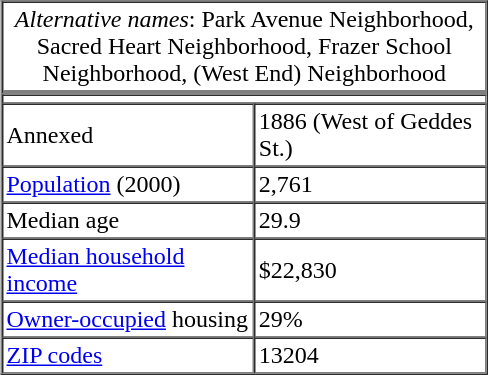<table border="1" cellpadding="2" cellspacing="0" align="right" width="325px" style="margin:0 0 1em 1em">
<tr>
<td align="center" colspan=2 style="border-bottom:3px solid gray;"><span><em>Alternative names</em>: Park Avenue Neighborhood, Sacred Heart Neighborhood, Frazer School Neighborhood, (West End) Neighborhood</span></td>
</tr>
<tr>
<td align="center" bgcolor="white" colspan=2></td>
</tr>
<tr>
<td>Annexed</td>
<td>1886 (West of Geddes St.)</td>
</tr>
<tr>
<td><a href='#'>Population</a> (2000)</td>
<td>2,761</td>
</tr>
<tr>
<td>Median age</td>
<td>29.9</td>
</tr>
<tr>
<td><a href='#'>Median household income</a></td>
<td>$22,830</td>
</tr>
<tr>
<td><a href='#'>Owner-occupied</a> housing</td>
<td>29%</td>
</tr>
<tr>
<td><a href='#'>ZIP codes</a></td>
<td>13204</td>
</tr>
</table>
